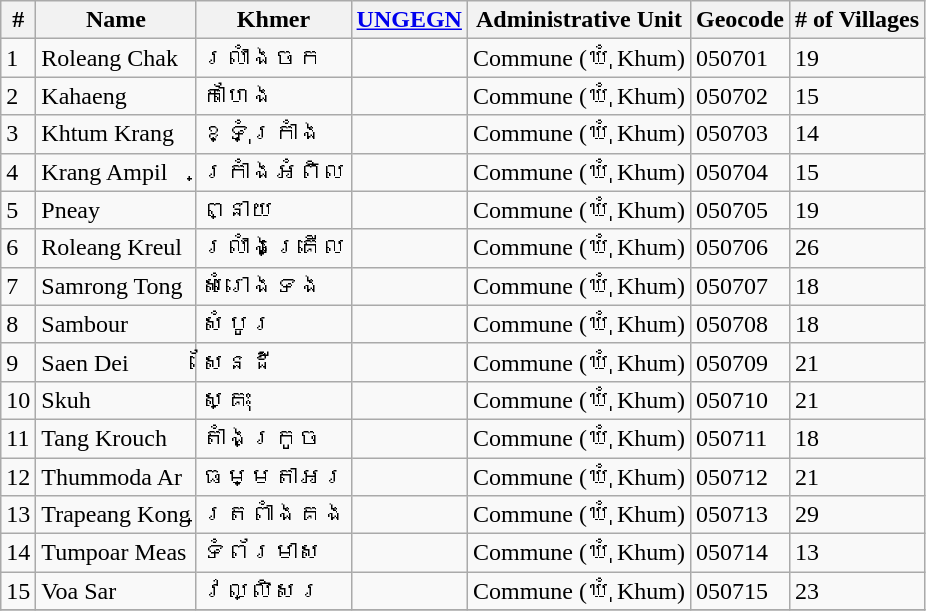<table class="wikitable sortable">
<tr>
<th>#</th>
<th>Name</th>
<th>Khmer</th>
<th><a href='#'>UNGEGN</a></th>
<th>Administrative Unit</th>
<th>Geocode</th>
<th># of Villages</th>
</tr>
<tr>
<td>1</td>
<td>Roleang Chak</td>
<td>រលាំងចក</td>
<td></td>
<td>Commune (ឃុំ Khum)</td>
<td>050701</td>
<td>19</td>
</tr>
<tr>
<td>2</td>
<td>Kahaeng</td>
<td>កាហែង</td>
<td></td>
<td>Commune (ឃុំ Khum)</td>
<td>050702</td>
<td>15</td>
</tr>
<tr>
<td>3</td>
<td>Khtum Krang</td>
<td>ខ្ទុំក្រាំង</td>
<td></td>
<td>Commune (ឃុំ Khum)</td>
<td>050703</td>
<td>14</td>
</tr>
<tr>
<td>4</td>
<td>Krang Ampil</td>
<td>ក្រាំងអំពិល</td>
<td></td>
<td>Commune (ឃុំ Khum)</td>
<td>050704</td>
<td>15</td>
</tr>
<tr>
<td>5</td>
<td>Pneay</td>
<td>ព្នាយ</td>
<td></td>
<td>Commune (ឃុំ Khum)</td>
<td>050705</td>
<td>19</td>
</tr>
<tr>
<td>6</td>
<td>Roleang Kreul</td>
<td>រលាំងគ្រើល</td>
<td></td>
<td>Commune (ឃុំ Khum)</td>
<td>050706</td>
<td>26</td>
</tr>
<tr>
<td>7</td>
<td>Samrong Tong</td>
<td>សំរោងទង</td>
<td></td>
<td>Commune (ឃុំ Khum)</td>
<td>050707</td>
<td>18</td>
</tr>
<tr>
<td>8</td>
<td>Sambour</td>
<td>សំបូរ</td>
<td></td>
<td>Commune (ឃុំ Khum)</td>
<td>050708</td>
<td>18</td>
</tr>
<tr>
<td>9</td>
<td>Saen Dei</td>
<td>សែនដី</td>
<td></td>
<td>Commune (ឃុំ Khum)</td>
<td>050709</td>
<td>21</td>
</tr>
<tr>
<td>10</td>
<td>Skuh</td>
<td>ស្គុះ</td>
<td></td>
<td>Commune (ឃុំ Khum)</td>
<td>050710</td>
<td>21</td>
</tr>
<tr>
<td>11</td>
<td>Tang Krouch</td>
<td>តាំងក្រូច</td>
<td></td>
<td>Commune (ឃុំ Khum)</td>
<td>050711</td>
<td>18</td>
</tr>
<tr>
<td>12</td>
<td>Thummoda Ar</td>
<td>ធម្មតាអរ</td>
<td></td>
<td>Commune (ឃុំ Khum)</td>
<td>050712</td>
<td>21</td>
</tr>
<tr>
<td>13</td>
<td>Trapeang Kong</td>
<td>ត្រពាំងគង</td>
<td></td>
<td>Commune (ឃុំ Khum)</td>
<td>050713</td>
<td>29</td>
</tr>
<tr>
<td>14</td>
<td>Tumpoar Meas</td>
<td>ទំព័រមាស</td>
<td></td>
<td>Commune (ឃុំ Khum)</td>
<td>050714</td>
<td>13</td>
</tr>
<tr>
<td>15</td>
<td>Voa Sar</td>
<td>វល្លិសរ</td>
<td></td>
<td>Commune (ឃុំ Khum)</td>
<td>050715</td>
<td>23</td>
</tr>
<tr>
</tr>
</table>
